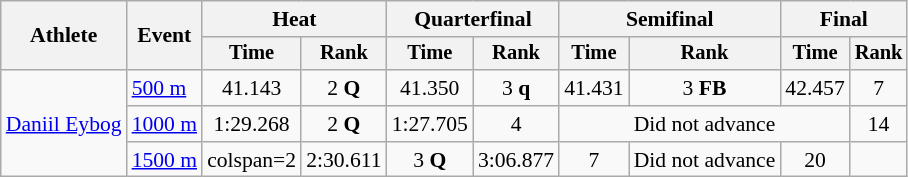<table class="wikitable" style="font-size:90%">
<tr>
<th rowspan=2>Athlete</th>
<th rowspan=2>Event</th>
<th colspan=2>Heat</th>
<th colspan=2>Quarterfinal</th>
<th colspan=2>Semifinal</th>
<th colspan=2>Final</th>
</tr>
<tr style="font-size:95%">
<th>Time</th>
<th>Rank</th>
<th>Time</th>
<th>Rank</th>
<th>Time</th>
<th>Rank</th>
<th>Time</th>
<th>Rank</th>
</tr>
<tr align=center>
<td align=left rowspan=3><a href='#'>Daniil Eybog</a></td>
<td align=left><a href='#'>500 m</a></td>
<td>41.143</td>
<td>2 <strong>Q</strong></td>
<td>41.350</td>
<td>3 <strong>q</strong></td>
<td>41.431</td>
<td>3 <strong>FB</strong></td>
<td>42.457</td>
<td>7</td>
</tr>
<tr align=center>
<td align=left><a href='#'>1000 m</a></td>
<td>1:29.268</td>
<td>2 <strong>Q</strong></td>
<td>1:27.705</td>
<td>4</td>
<td colspan=3>Did not advance</td>
<td>14</td>
</tr>
<tr align=center>
<td align=left><a href='#'>1500 m</a></td>
<td>colspan=2 </td>
<td>2:30.611</td>
<td>3 <strong>Q</strong></td>
<td>3:06.877</td>
<td>7</td>
<td>Did not advance</td>
<td>20</td>
</tr>
</table>
